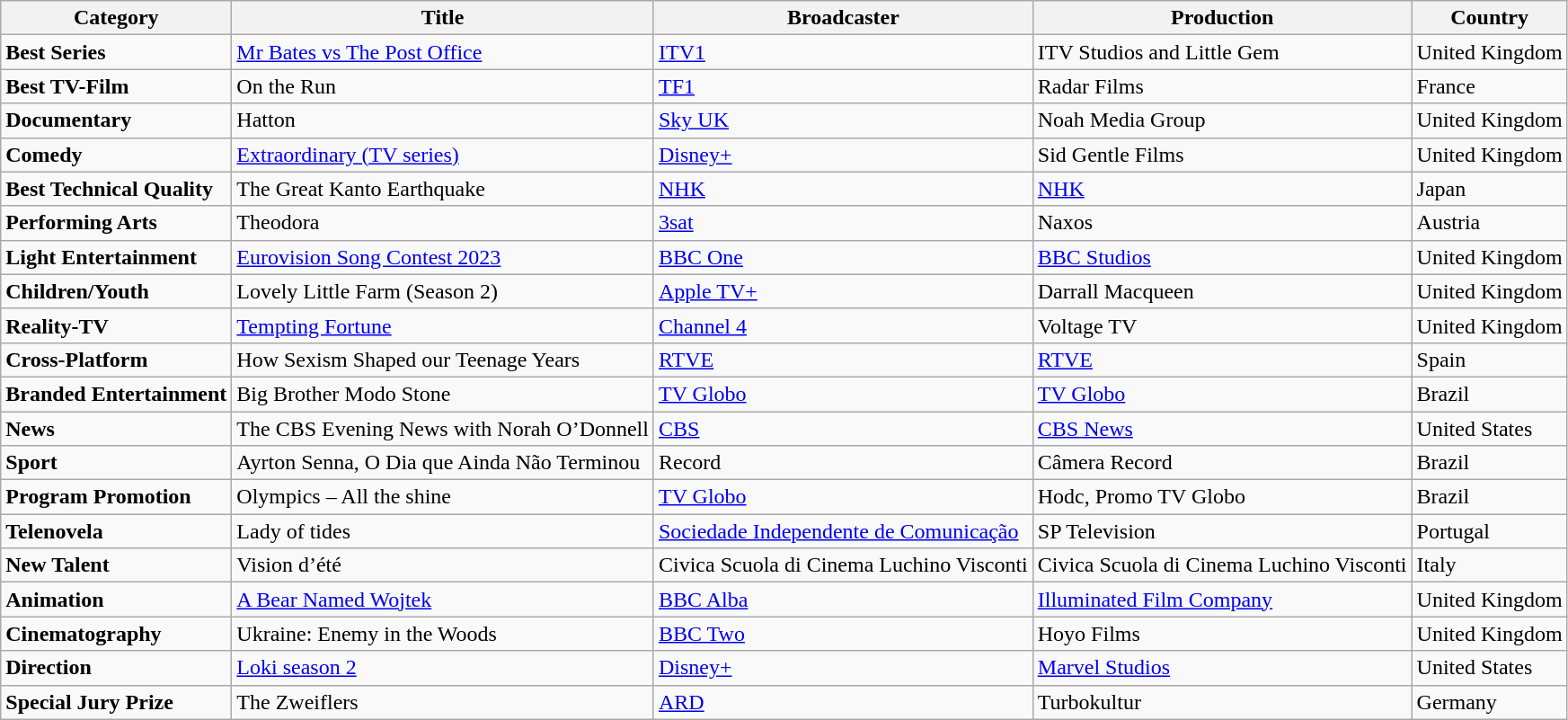<table class="wikitable">
<tr>
<th>Category</th>
<th>Title</th>
<th>Broadcaster</th>
<th>Production</th>
<th>Country</th>
</tr>
<tr>
<td><strong>Best Series</strong></td>
<td><a href='#'>Mr Bates vs The Post Office</a></td>
<td><a href='#'>ITV1</a></td>
<td>ITV Studios and Little Gem</td>
<td>United Kingdom</td>
</tr>
<tr>
<td><strong>Best TV-Film</strong></td>
<td>On the Run</td>
<td><a href='#'>TF1</a></td>
<td>Radar Films</td>
<td>France</td>
</tr>
<tr>
<td><strong>Documentary</strong></td>
<td>Hatton</td>
<td><a href='#'>Sky UK</a></td>
<td>Noah Media Group</td>
<td>United Kingdom</td>
</tr>
<tr>
<td><strong>Comedy</strong></td>
<td><a href='#'>Extraordinary (TV series)</a></td>
<td><a href='#'>Disney+</a></td>
<td>Sid Gentle Films</td>
<td>United Kingdom</td>
</tr>
<tr>
<td><strong>Best Technical Quality</strong></td>
<td>The Great Kanto Earthquake</td>
<td><a href='#'>NHK</a></td>
<td><a href='#'>NHK</a></td>
<td>Japan</td>
</tr>
<tr>
<td><strong>Performing Arts</strong></td>
<td>Theodora</td>
<td><a href='#'>3sat</a></td>
<td>Naxos</td>
<td>Austria</td>
</tr>
<tr>
<td><strong>Light Entertainment</strong></td>
<td><a href='#'>Eurovision Song Contest 2023</a></td>
<td><a href='#'>BBC One</a></td>
<td><a href='#'>BBC Studios</a></td>
<td>United Kingdom</td>
</tr>
<tr>
<td><strong>Children/Youth</strong></td>
<td>Lovely Little Farm (Season 2)</td>
<td><a href='#'>Apple TV+</a></td>
<td>Darrall Macqueen</td>
<td>United Kingdom</td>
</tr>
<tr>
<td><strong>Reality-TV</strong></td>
<td><a href='#'>Tempting Fortune</a></td>
<td><a href='#'>Channel 4</a></td>
<td>Voltage TV</td>
<td>United Kingdom</td>
</tr>
<tr>
<td><strong>Cross-Platform</strong></td>
<td>How Sexism Shaped our Teenage Years</td>
<td><a href='#'>RTVE</a></td>
<td><a href='#'>RTVE</a></td>
<td>Spain</td>
</tr>
<tr>
<td><strong>Branded Entertainment</strong></td>
<td>Big Brother Modo Stone</td>
<td><a href='#'>TV Globo</a></td>
<td><a href='#'>TV Globo</a></td>
<td>Brazil</td>
</tr>
<tr>
<td><strong>News</strong></td>
<td>The CBS Evening News with Norah O’Donnell</td>
<td><a href='#'>CBS</a></td>
<td><a href='#'>CBS News</a></td>
<td>United States</td>
</tr>
<tr>
<td><strong>Sport</strong></td>
<td>Ayrton Senna, O Dia que Ainda Não Terminou</td>
<td>Record</td>
<td>Câmera Record</td>
<td>Brazil</td>
</tr>
<tr>
<td><strong>Program Promotion</strong></td>
<td>Olympics – All the shine</td>
<td><a href='#'>TV Globo</a></td>
<td>Hodc, Promo TV Globo</td>
<td>Brazil</td>
</tr>
<tr>
<td><strong>Telenovela</strong></td>
<td>Lady of tides</td>
<td><a href='#'>Sociedade Independente de Comunicação</a></td>
<td>SP Television</td>
<td>Portugal</td>
</tr>
<tr>
<td><strong>New Talent</strong></td>
<td>Vision d’été</td>
<td>Civica Scuola di Cinema Luchino Visconti</td>
<td>Civica Scuola di Cinema Luchino Visconti</td>
<td>Italy</td>
</tr>
<tr>
<td><strong>Animation</strong></td>
<td><a href='#'>A Bear Named Wojtek</a></td>
<td><a href='#'>BBC Alba</a></td>
<td><a href='#'>Illuminated Film Company</a></td>
<td>United Kingdom</td>
</tr>
<tr>
<td><strong>Cinematography</strong></td>
<td>Ukraine: Enemy in the Woods</td>
<td><a href='#'>BBC Two</a></td>
<td>Hoyo Films</td>
<td>United Kingdom</td>
</tr>
<tr>
<td><strong>Direction</strong></td>
<td><a href='#'>Loki season 2</a></td>
<td><a href='#'>Disney+</a></td>
<td><a href='#'>Marvel Studios</a></td>
<td>United States</td>
</tr>
<tr>
<td><strong>Special Jury Prize</strong></td>
<td>The Zweiflers</td>
<td><a href='#'>ARD</a></td>
<td>Turbokultur</td>
<td>Germany</td>
</tr>
</table>
